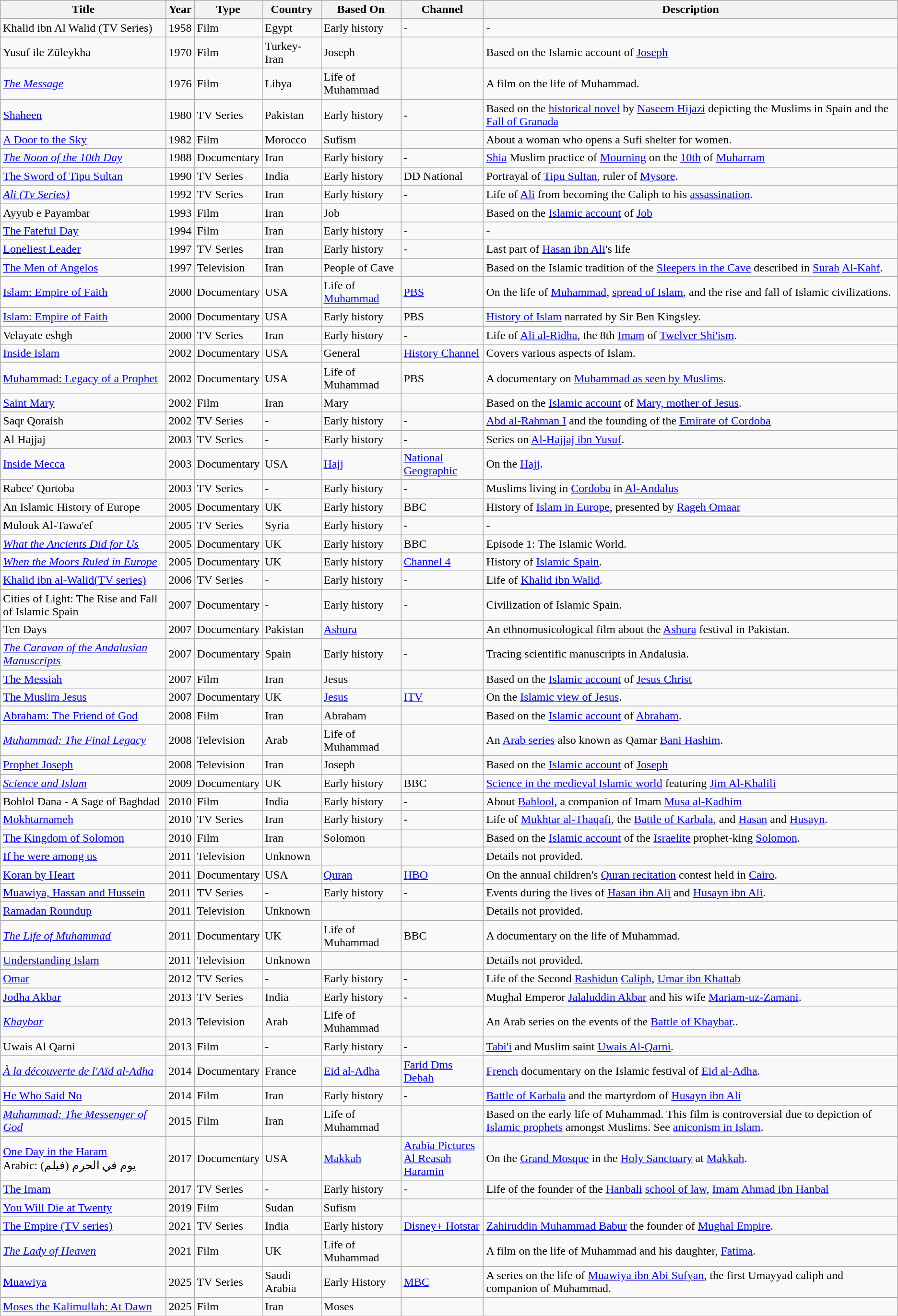<table class="wikitable sortable">
<tr>
<th>Title</th>
<th>Year</th>
<th>Type</th>
<th>Country</th>
<th>Based On</th>
<th>Channel</th>
<th>Description</th>
</tr>
<tr>
<td>Khalid ibn Al Walid (TV Series)</td>
<td>1958</td>
<td>Film</td>
<td>Egypt</td>
<td>Early history</td>
<td>-</td>
<td>-</td>
</tr>
<tr>
<td>Yusuf ile Züleykha</td>
<td>1970</td>
<td>Film</td>
<td>Turkey-Iran</td>
<td>Joseph</td>
<td></td>
<td>Based on the Islamic account of <a href='#'>Joseph</a></td>
</tr>
<tr>
<td><em><a href='#'>The Message</a></em></td>
<td>1976</td>
<td>Film</td>
<td>Libya</td>
<td>Life of Muhammad</td>
<td></td>
<td>A film on the life of Muhammad.</td>
</tr>
<tr>
<td><a href='#'>Shaheen</a></td>
<td>1980</td>
<td>TV Series</td>
<td>Pakistan</td>
<td>Early history</td>
<td>-</td>
<td>Based on the <a href='#'>historical novel</a> by <a href='#'>Naseem Hijazi</a> depicting the Muslims in Spain and the <a href='#'>Fall of Granada</a></td>
</tr>
<tr>
<td><a href='#'>A Door to the Sky</a></td>
<td>1982</td>
<td>Film</td>
<td>Morocco</td>
<td>Sufism</td>
<td></td>
<td>About a woman who opens a Sufi shelter for women.</td>
</tr>
<tr>
<td><em><a href='#'>The Noon of the 10th Day</a></em></td>
<td>1988</td>
<td>Documentary</td>
<td>Iran</td>
<td>Early history</td>
<td>-</td>
<td><a href='#'>Shia</a> Muslim practice of <a href='#'>Mourning</a> on the <a href='#'>10th</a> of <a href='#'>Muharram</a></td>
</tr>
<tr>
<td><a href='#'>The Sword of Tipu Sultan</a></td>
<td>1990</td>
<td>TV Series</td>
<td>India</td>
<td>Early history</td>
<td>DD National</td>
<td>Portrayal of <a href='#'>Tipu Sultan</a>, ruler of <a href='#'>Mysore</a>.</td>
</tr>
<tr>
<td><em><a href='#'>Ali (Tv Series)</a></em></td>
<td>1992</td>
<td>TV Series</td>
<td>Iran</td>
<td>Early history</td>
<td>-</td>
<td>Life of <a href='#'>Ali</a> from becoming the Caliph to his <a href='#'>assassination</a>.</td>
</tr>
<tr>
<td>Ayyub e Payambar</td>
<td>1993</td>
<td>Film</td>
<td>Iran</td>
<td>Job</td>
<td></td>
<td>Based on the <a href='#'>Islamic account</a> of <a href='#'>Job</a></td>
</tr>
<tr>
<td><a href='#'>The Fateful Day</a></td>
<td>1994</td>
<td>Film</td>
<td>Iran</td>
<td>Early history</td>
<td>-</td>
<td>-</td>
</tr>
<tr>
<td><a href='#'>Loneliest Leader</a></td>
<td>1997</td>
<td>TV Series</td>
<td>Iran</td>
<td>Early history</td>
<td>-</td>
<td>Last part of <a href='#'>Hasan ibn Ali</a>'s life</td>
</tr>
<tr>
<td><a href='#'>The Men of Angelos</a></td>
<td>1997</td>
<td>Television</td>
<td>Iran</td>
<td>People of Cave</td>
<td></td>
<td>Based on the Islamic tradition of the <a href='#'>Sleepers in the Cave</a> described in <a href='#'>Surah</a> <a href='#'>Al-Kahf</a>.</td>
</tr>
<tr>
<td><a href='#'>Islam: Empire of Faith</a></td>
<td>2000</td>
<td>Documentary</td>
<td>USA</td>
<td>Life of <a href='#'>Muhammad</a></td>
<td><a href='#'>PBS</a></td>
<td>On the life of <a href='#'>Muhammad</a>, <a href='#'>spread of Islam</a>, and the rise and fall of Islamic civilizations.</td>
</tr>
<tr>
<td><a href='#'>Islam: Empire of Faith</a></td>
<td>2000</td>
<td>Documentary</td>
<td>USA</td>
<td>Early history</td>
<td>PBS</td>
<td><a href='#'>History of Islam</a> narrated by Sir Ben Kingsley.</td>
</tr>
<tr>
<td>Velayate eshgh</td>
<td>2000</td>
<td>TV Series</td>
<td>Iran</td>
<td>Early history</td>
<td>-</td>
<td>Life of  <a href='#'>Ali al-Ridha</a>, the 8th <a href='#'>Imam</a> of <a href='#'>Twelver Shi'ism</a>.</td>
</tr>
<tr>
<td><a href='#'>Inside Islam</a></td>
<td>2002</td>
<td>Documentary</td>
<td>USA</td>
<td>General</td>
<td><a href='#'>History Channel</a></td>
<td>Covers various aspects of Islam.</td>
</tr>
<tr>
<td><a href='#'>Muhammad: Legacy of a Prophet</a></td>
<td>2002</td>
<td>Documentary</td>
<td>USA</td>
<td>Life of Muhammad</td>
<td>PBS</td>
<td>A documentary on <a href='#'>Muhammad as seen by Muslims</a>.</td>
</tr>
<tr>
<td><a href='#'>Saint Mary</a></td>
<td>2002</td>
<td>Film</td>
<td>Iran</td>
<td>Mary</td>
<td></td>
<td>Based on the <a href='#'>Islamic account</a> of <a href='#'>Mary, mother of Jesus</a>.</td>
</tr>
<tr>
<td>Saqr Qoraish</td>
<td>2002</td>
<td>TV Series</td>
<td>-</td>
<td>Early history</td>
<td>-</td>
<td><a href='#'>Abd al-Rahman I</a> and the founding of the <a href='#'>Emirate of Cordoba</a></td>
</tr>
<tr>
<td>Al Hajjaj</td>
<td>2003</td>
<td>TV Series</td>
<td>-</td>
<td>Early history</td>
<td>-</td>
<td>Series on <a href='#'>Al-Hajjaj ibn Yusuf</a>.</td>
</tr>
<tr>
<td><a href='#'>Inside Mecca</a></td>
<td>2003</td>
<td>Documentary</td>
<td>USA</td>
<td><a href='#'>Hajj</a></td>
<td><a href='#'>National Geographic</a></td>
<td>On the <a href='#'>Hajj</a>.</td>
</tr>
<tr>
<td>Rabee' Qortoba</td>
<td>2003</td>
<td>TV Series</td>
<td>-</td>
<td>Early history</td>
<td>-</td>
<td>Muslims living in <a href='#'>Cordoba</a> in <a href='#'>Al-Andalus</a></td>
</tr>
<tr>
<td>An Islamic History of Europe</td>
<td>2005</td>
<td>Documentary</td>
<td>UK</td>
<td>Early history</td>
<td>BBC</td>
<td>History of <a href='#'>Islam in Europe</a>, presented by <a href='#'>Rageh Omaar</a></td>
</tr>
<tr>
<td>Mulouk Al-Tawa'ef</td>
<td>2005</td>
<td>TV Series</td>
<td>Syria</td>
<td>Early history</td>
<td>-</td>
<td>-</td>
</tr>
<tr>
<td><em><a href='#'>What the Ancients Did for Us</a></em></td>
<td>2005</td>
<td>Documentary</td>
<td>UK</td>
<td>Early history</td>
<td>BBC</td>
<td>Episode 1: The Islamic World.</td>
</tr>
<tr>
<td><em><a href='#'>When the Moors Ruled in Europe</a></em></td>
<td>2005</td>
<td>Documentary</td>
<td>UK</td>
<td>Early history</td>
<td><a href='#'>Channel 4</a></td>
<td>History of <a href='#'>Islamic Spain</a>.</td>
</tr>
<tr>
<td><a href='#'>Khalid ibn al-Walid(TV series)</a></td>
<td>2006</td>
<td>TV Series</td>
<td>-</td>
<td>Early history</td>
<td>-</td>
<td>Life of <a href='#'>Khalid ibn Walid</a>.</td>
</tr>
<tr>
<td>Cities of Light: The Rise and Fall of Islamic Spain</td>
<td>2007</td>
<td>Documentary</td>
<td>-</td>
<td>Early history</td>
<td>-</td>
<td>Civilization of Islamic Spain.</td>
</tr>
<tr>
<td>Ten Days</td>
<td>2007</td>
<td>Documentary</td>
<td>Pakistan</td>
<td><a href='#'>Ashura</a></td>
<td></td>
<td>An ethnomusicological film about the <a href='#'>Ashura</a> festival in Pakistan.</td>
</tr>
<tr>
<td><em><a href='#'>The Caravan of the Andalusian Manuscripts</a></em></td>
<td>2007</td>
<td>Documentary</td>
<td>Spain</td>
<td>Early history</td>
<td>-</td>
<td>Tracing scientific manuscripts in Andalusia.</td>
</tr>
<tr>
<td><a href='#'>The Messiah</a></td>
<td>2007</td>
<td>Film</td>
<td>Iran</td>
<td>Jesus</td>
<td></td>
<td>Based on the <a href='#'>Islamic account</a> of <a href='#'> Jesus Christ</a></td>
</tr>
<tr>
<td><a href='#'>The Muslim Jesus</a></td>
<td>2007</td>
<td>Documentary</td>
<td>UK</td>
<td><a href='#'>Jesus</a></td>
<td><a href='#'>ITV</a></td>
<td>On the <a href='#'>Islamic view of Jesus</a>.</td>
</tr>
<tr>
<td><a href='#'>Abraham: The Friend of God</a></td>
<td>2008</td>
<td>Film</td>
<td>Iran</td>
<td>Abraham</td>
<td></td>
<td>Based on the <a href='#'>Islamic account</a> of <a href='#'>Abraham</a>.</td>
</tr>
<tr>
<td><em><a href='#'>Muhammad: The Final Legacy</a></em></td>
<td>2008</td>
<td>Television</td>
<td>Arab</td>
<td>Life of Muhammad</td>
<td></td>
<td>An <a href='#'>Arab series</a> also known as Qamar <a href='#'>Bani Hashim</a>.</td>
</tr>
<tr>
<td><a href='#'>Prophet Joseph</a></td>
<td>2008</td>
<td>Television</td>
<td>Iran</td>
<td>Joseph</td>
<td></td>
<td>Based on the <a href='#'>Islamic account</a> of <a href='#'>Joseph</a></td>
</tr>
<tr>
<td><em><a href='#'>Science and Islam</a></em></td>
<td>2009</td>
<td>Documentary</td>
<td>UK</td>
<td>Early history</td>
<td>BBC</td>
<td><a href='#'>Science in the medieval Islamic world</a> featuring <a href='#'>Jim Al-Khalili</a></td>
</tr>
<tr>
<td>Bohlol Dana - A Sage of Baghdad</td>
<td>2010</td>
<td>Film</td>
<td>India</td>
<td>Early history</td>
<td>-</td>
<td>About <a href='#'>Bahlool</a>, a companion of Imam <a href='#'>Musa al-Kadhim</a></td>
</tr>
<tr>
<td><a href='#'>Mokhtarnameh</a></td>
<td>2010</td>
<td>TV Series</td>
<td>Iran</td>
<td>Early history</td>
<td>-</td>
<td>Life of <a href='#'>Mukhtar al-Thaqafi</a>, the <a href='#'>Battle of Karbala</a>, and <a href='#'>Hasan</a> and <a href='#'>Husayn</a>.</td>
</tr>
<tr>
<td><a href='#'>The Kingdom of Solomon</a></td>
<td>2010</td>
<td>Film</td>
<td>Iran</td>
<td>Solomon</td>
<td></td>
<td>Based on the <a href='#'>Islamic account</a> of the <a href='#'>Israelite</a> prophet-king <a href='#'>Solomon</a>.</td>
</tr>
<tr>
<td><a href='#'>If he were among us</a></td>
<td>2011</td>
<td>Television</td>
<td>Unknown</td>
<td></td>
<td></td>
<td>Details not provided.</td>
</tr>
<tr>
<td><a href='#'>Koran by Heart</a></td>
<td>2011</td>
<td>Documentary</td>
<td>USA</td>
<td><a href='#'>Quran</a></td>
<td><a href='#'>HBO</a></td>
<td>On the annual children's <a href='#'>Quran recitation</a> contest held in <a href='#'>Cairo</a>.</td>
</tr>
<tr>
<td><a href='#'>Muawiya, Hassan and Hussein</a></td>
<td>2011</td>
<td>TV Series</td>
<td>-</td>
<td>Early history</td>
<td>-</td>
<td>Events during the lives of <a href='#'>Hasan ibn Ali</a> and <a href='#'>Husayn ibn Ali</a>.</td>
</tr>
<tr>
<td><a href='#'>Ramadan Roundup</a></td>
<td>2011</td>
<td>Television</td>
<td>Unknown</td>
<td></td>
<td></td>
<td>Details not provided.</td>
</tr>
<tr>
<td><em><a href='#'>The Life of Muhammad</a></em></td>
<td>2011</td>
<td>Documentary</td>
<td>UK</td>
<td>Life of Muhammad</td>
<td>BBC</td>
<td>A documentary on the life of Muhammad.</td>
</tr>
<tr>
<td><a href='#'>Understanding Islam</a></td>
<td>2011</td>
<td>Television</td>
<td>Unknown</td>
<td></td>
<td></td>
<td>Details not provided.</td>
</tr>
<tr>
<td><a href='#'>Omar</a></td>
<td>2012</td>
<td>TV Series</td>
<td>-</td>
<td>Early history</td>
<td>-</td>
<td>Life of the Second <a href='#'>Rashidun</a> <a href='#'>Caliph</a>, <a href='#'>Umar ibn Khattab</a></td>
</tr>
<tr>
<td><a href='#'>Jodha Akbar</a></td>
<td>2013</td>
<td>TV Series</td>
<td>India</td>
<td>Early history</td>
<td>-</td>
<td>Mughal Emperor <a href='#'>Jalaluddin Akbar</a> and his wife <a href='#'>Mariam-uz-Zamani</a>.</td>
</tr>
<tr>
<td><em><a href='#'>Khaybar</a></em></td>
<td>2013</td>
<td>Television</td>
<td>Arab</td>
<td>Life of Muhammad</td>
<td></td>
<td>An Arab series on the events of the <a href='#'>Battle of Khaybar</a>..</td>
</tr>
<tr>
<td>Uwais Al Qarni</td>
<td>2013</td>
<td>Film</td>
<td>-</td>
<td>Early history</td>
<td>-</td>
<td><a href='#'>Tabi'i</a> and Muslim saint <a href='#'>Uwais Al-Qarni</a>.</td>
</tr>
<tr>
<td><em><a href='#'>À la découverte de l'Aïd al-Adha</a></em></td>
<td>2014</td>
<td>Documentary</td>
<td>France</td>
<td><a href='#'>Eid al-Adha</a></td>
<td><a href='#'>Farid Dms Debah</a></td>
<td><a href='#'>French</a> documentary on the Islamic festival of <a href='#'>Eid al-Adha</a>.</td>
</tr>
<tr>
<td><a href='#'>He Who Said No</a></td>
<td>2014</td>
<td>Film</td>
<td>Iran</td>
<td>Early history</td>
<td>-</td>
<td><a href='#'>Battle of Karbala</a> and the martyrdom of <a href='#'>Husayn ibn Ali</a></td>
</tr>
<tr>
<td><em><a href='#'>Muhammad: The Messenger of God</a></em></td>
<td>2015</td>
<td>Film</td>
<td>Iran</td>
<td>Life of Muhammad</td>
<td></td>
<td>Based on the early life of Muhammad. This film is controversial due to depiction of <a href='#'>Islamic prophets</a> amongst Muslims. See <a href='#'>aniconism in Islam</a>.</td>
</tr>
<tr>
<td><a href='#'>One Day in the Haram</a><br>Arabic:
يوم في الحرم (فيلم)</td>
<td>2017</td>
<td>Documentary</td>
<td>USA</td>
<td><a href='#'>Makkah</a></td>
<td><a href='#'>Arabia Pictures</a><br><a href='#'>Al Reasah Haramin</a></td>
<td>On the <a href='#'>Grand Mosque</a> in the <a href='#'>Holy Sanctuary</a> at <a href='#'>Makkah</a>.</td>
</tr>
<tr>
<td><a href='#'>The Imam</a></td>
<td>2017</td>
<td>TV Series</td>
<td>-</td>
<td>Early history</td>
<td>-</td>
<td>Life of the founder of the <a href='#'>Hanbali</a> <a href='#'>school of law</a>, <a href='#'>Imam</a> <a href='#'>Ahmad ibn Hanbal</a></td>
</tr>
<tr>
<td><a href='#'>You Will Die at Twenty</a></td>
<td>2019</td>
<td>Film</td>
<td>Sudan</td>
<td>Sufism</td>
<td></td>
<td></td>
</tr>
<tr>
<td><a href='#'>The Empire (TV series)</a></td>
<td>2021</td>
<td>TV Series</td>
<td>India</td>
<td>Early history</td>
<td><a href='#'>Disney+ Hotstar</a></td>
<td><a href='#'>Zahiruddin Muhammad Babur</a> the founder of <a href='#'>Mughal Empire</a>.</td>
</tr>
<tr>
<td><em><a href='#'>The Lady of Heaven</a></em></td>
<td>2021</td>
<td>Film</td>
<td>UK</td>
<td>Life of Muhammad</td>
<td></td>
<td>A film on the life of Muhammad and his daughter, <a href='#'>Fatima</a>.</td>
</tr>
<tr>
<td><a href='#'>Muawiya</a></td>
<td>2025</td>
<td>TV Series</td>
<td>Saudi Arabia</td>
<td>Early History</td>
<td><a href='#'>MBC</a></td>
<td>A series on the life of <a href='#'>Muawiya ibn Abi Sufyan</a>, the first Umayyad caliph and companion of Muhammad.</td>
</tr>
<tr>
<td><a href='#'>Moses the Kalimullah: At Dawn</a></td>
<td>2025</td>
<td>Film</td>
<td>Iran</td>
<td>Moses</td>
<td></td>
<td></td>
</tr>
</table>
